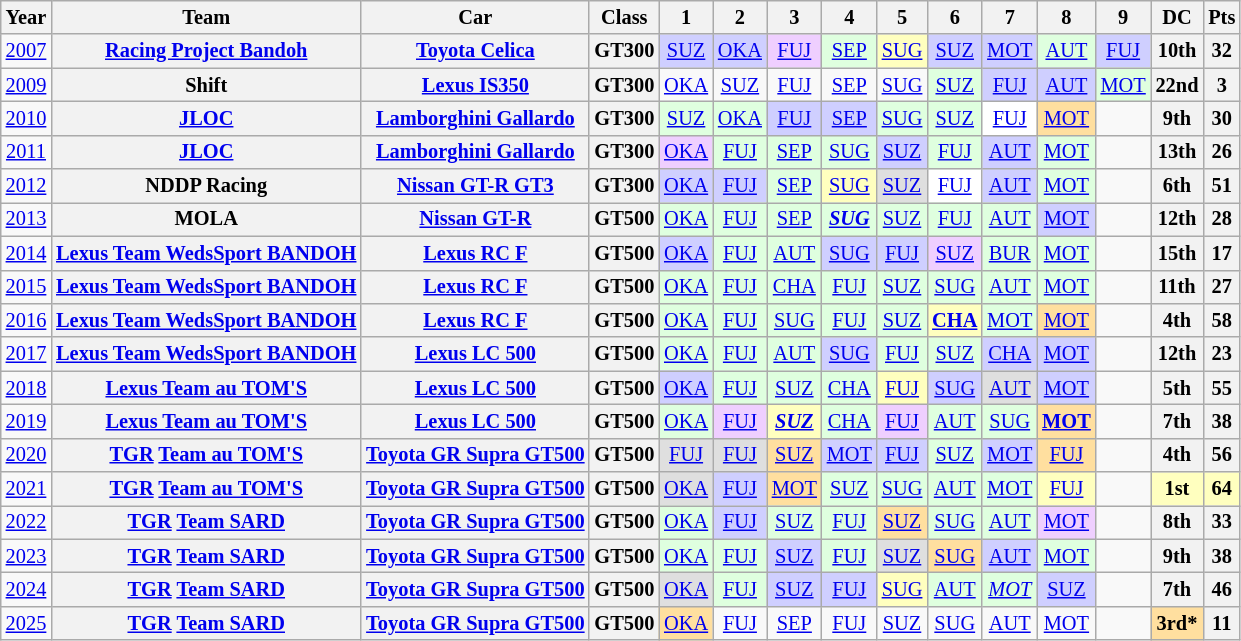<table class="wikitable" style="text-align:center; font-size:85%">
<tr>
<th>Year</th>
<th>Team</th>
<th>Car</th>
<th>Class</th>
<th>1</th>
<th>2</th>
<th>3</th>
<th>4</th>
<th>5</th>
<th>6</th>
<th>7</th>
<th>8</th>
<th>9</th>
<th>DC</th>
<th>Pts</th>
</tr>
<tr>
<td><a href='#'>2007</a></td>
<th nowrap><a href='#'>Racing Project Bandoh</a></th>
<th nowrap><a href='#'>Toyota Celica</a></th>
<th>GT300</th>
<td style="background:#CFCFFF;"><a href='#'>SUZ</a><br></td>
<td style="background:#CFCFFF;"><a href='#'>OKA</a><br></td>
<td style="background:#EFCFFF;"><a href='#'>FUJ</a><br></td>
<td style="background:#DFFFDF;"><a href='#'>SEP</a><br></td>
<td style="background:#FFFFBF;"><a href='#'>SUG</a><br></td>
<td style="background:#CFCFFF;"><a href='#'>SUZ</a><br></td>
<td style="background:#CFCFFF;"><a href='#'>MOT</a><br></td>
<td style="background:#DFFFDF;"><a href='#'>AUT</a><br></td>
<td style="background:#CFCFFF;"><a href='#'>FUJ</a><br></td>
<th>10th</th>
<th>32</th>
</tr>
<tr>
<td><a href='#'>2009</a></td>
<th nowrap>Shift</th>
<th nowrap><a href='#'>Lexus IS350</a></th>
<th>GT300</th>
<td><a href='#'>OKA</a></td>
<td><a href='#'>SUZ</a></td>
<td><a href='#'>FUJ</a></td>
<td><a href='#'>SEP</a></td>
<td><a href='#'>SUG</a></td>
<td style="background:#DFFFDF;"><a href='#'>SUZ</a><br></td>
<td style="background:#CFCFFF;"><a href='#'>FUJ</a><br></td>
<td style="background:#CFCFFF;"><a href='#'>AUT</a><br></td>
<td style="background:#DFFFDF;"><a href='#'>MOT</a><br></td>
<th>22nd</th>
<th>3</th>
</tr>
<tr>
<td><a href='#'>2010</a></td>
<th nowrap><a href='#'>JLOC</a></th>
<th nowrap><a href='#'>Lamborghini Gallardo</a></th>
<th>GT300</th>
<td style="background:#DFFFDF;"><a href='#'>SUZ</a><br></td>
<td style="background:#DFFFDF;"><a href='#'>OKA</a><br></td>
<td style="background:#CFCFFF;"><a href='#'>FUJ</a><br></td>
<td style="background:#CFCFFF;"><a href='#'>SEP</a><br></td>
<td style="background:#DFFFDF;"><a href='#'>SUG</a><br></td>
<td style="background:#DFFFDF;"><a href='#'>SUZ</a><br></td>
<td style="background:#FFFFFF;"><a href='#'>FUJ</a><br></td>
<td style="background:#FFDF9F;"><a href='#'>MOT</a><br></td>
<td></td>
<th>9th</th>
<th>30</th>
</tr>
<tr>
<td><a href='#'>2011</a></td>
<th nowrap><a href='#'>JLOC</a></th>
<th nowrap><a href='#'>Lamborghini Gallardo</a></th>
<th>GT300</th>
<td style="background:#EFCFFF;"><a href='#'>OKA</a><br></td>
<td style="background:#DFFFDF;"><a href='#'>FUJ</a><br></td>
<td style="background:#DFFFDF;"><a href='#'>SEP</a><br></td>
<td style="background:#DFFFDF;"><a href='#'>SUG</a><br></td>
<td style="background:#CFCFFF;"><a href='#'>SUZ</a><br></td>
<td style="background:#DFFFDF;"><a href='#'>FUJ</a><br></td>
<td style="background:#CFCFFF;"><a href='#'>AUT</a><br></td>
<td style="background:#DFFFDF;"><a href='#'>MOT</a><br></td>
<td></td>
<th>13th</th>
<th>26</th>
</tr>
<tr>
<td><a href='#'>2012</a></td>
<th nowrap>NDDP Racing</th>
<th nowrap><a href='#'>Nissan GT-R GT3</a></th>
<th>GT300</th>
<td style="background:#CFCFFF;"><a href='#'>OKA</a><br></td>
<td style="background:#CFCFFF;"><a href='#'>FUJ</a><br></td>
<td style="background:#DFFFDF;"><a href='#'>SEP</a><br></td>
<td style="background:#FFFFBF;"><a href='#'>SUG</a><br></td>
<td style="background:#DFDFDF;"><a href='#'>SUZ</a><br></td>
<td style="background:#FFFFFF;"><a href='#'>FUJ</a></td>
<td style="background:#CFCFFF;"><a href='#'>AUT</a><br></td>
<td style="background:#DFFFDF;"><a href='#'>MOT</a><br></td>
<td></td>
<th>6th</th>
<th>51</th>
</tr>
<tr>
<td><a href='#'>2013</a></td>
<th nowrap>MOLA</th>
<th nowrap><a href='#'>Nissan GT-R</a></th>
<th>GT500</th>
<td style="background:#DFFFDF;"><a href='#'>OKA</a><br></td>
<td style="background:#DFFFDF;"><a href='#'>FUJ</a><br></td>
<td style="background:#DFFFDF;"><a href='#'>SEP</a><br></td>
<td style="background:#DFFFDF;"><strong><em><a href='#'>SUG</a></em></strong><br></td>
<td style="background:#DFFFDF;"><a href='#'>SUZ</a><br></td>
<td style="background:#DFFFDF;"><a href='#'>FUJ</a><br></td>
<td style="background:#DFFFDF;"><a href='#'>AUT</a><br></td>
<td style="background:#CFCFFF;"><a href='#'>MOT</a><br></td>
<td></td>
<th>12th</th>
<th>28</th>
</tr>
<tr>
<td><a href='#'>2014</a></td>
<th nowrap><a href='#'>Lexus Team WedsSport BANDOH</a></th>
<th nowrap><a href='#'>Lexus RC F</a></th>
<th>GT500</th>
<td style="background:#CFCFFF;"><a href='#'>OKA</a><br></td>
<td style="background:#DFFFDF;"><a href='#'>FUJ</a><br></td>
<td style="background:#DFFFDF;"><a href='#'>AUT</a><br></td>
<td style="background:#CFCFFF;"><a href='#'>SUG</a><br></td>
<td style="background:#CFCFFF;"><a href='#'>FUJ</a><br></td>
<td style="background:#EFCFFF;"><a href='#'>SUZ</a><br></td>
<td style="background:#DFFFDF;"><a href='#'>BUR</a><br></td>
<td style="background:#DFFFDF;"><a href='#'>MOT</a><br></td>
<td></td>
<th>15th</th>
<th>17</th>
</tr>
<tr>
<td><a href='#'>2015</a></td>
<th nowrap><a href='#'>Lexus Team WedsSport BANDOH</a></th>
<th nowrap><a href='#'>Lexus RC F</a></th>
<th>GT500</th>
<td style="background:#DFFFDF;"><a href='#'>OKA</a><br></td>
<td style="background:#DFFFDF;"><a href='#'>FUJ</a><br></td>
<td style="background:#DFFFDF;"><a href='#'>CHA</a><br></td>
<td style="background:#DFFFDF;"><a href='#'>FUJ</a><br></td>
<td style="background:#DFFFDF;"><a href='#'>SUZ</a><br></td>
<td style="background:#DFFFDF;"><a href='#'>SUG</a><br></td>
<td style="background:#DFFFDF;"><a href='#'>AUT</a><br></td>
<td style="background:#DFFFDF;"><a href='#'>MOT</a><br></td>
<td></td>
<th>11th</th>
<th>27</th>
</tr>
<tr>
<td><a href='#'>2016</a></td>
<th nowrap><a href='#'>Lexus Team WedsSport BANDOH</a></th>
<th nowrap><a href='#'>Lexus RC F</a></th>
<th>GT500</th>
<td style="background:#DFFFDF;"><a href='#'>OKA</a><br></td>
<td style="background:#DFFFDF;"><a href='#'>FUJ</a><br></td>
<td style="background:#DFFFDF;"><a href='#'>SUG</a><br></td>
<td style="background:#DFFFDF;"><a href='#'>FUJ</a><br></td>
<td style="background:#DFFFDF;"><a href='#'>SUZ</a><br></td>
<td style="background:#FFFFBF;"><strong><a href='#'>CHA</a></strong><br></td>
<td style="background:#DFFFDF;"><a href='#'>MOT</a><br></td>
<td style="background:#FFDF9F;"><a href='#'>MOT</a><br></td>
<td></td>
<th>4th</th>
<th>58</th>
</tr>
<tr>
<td><a href='#'>2017</a></td>
<th nowrap><a href='#'>Lexus Team WedsSport BANDOH</a></th>
<th nowrap><a href='#'>Lexus LC 500</a></th>
<th>GT500</th>
<td style="background:#DFFFDF;"><a href='#'>OKA</a><br></td>
<td style="background:#DFFFDF;"><a href='#'>FUJ</a><br></td>
<td style="background:#DFFFDF;"><a href='#'>AUT</a><br></td>
<td style="background:#CFCFFF;"><a href='#'>SUG</a><br></td>
<td style="background:#DFFFDF;"><a href='#'>FUJ</a><br></td>
<td style="background:#DFFFDF;"><a href='#'>SUZ</a><br></td>
<td style="background:#CFCFFF;"><a href='#'>CHA</a><br></td>
<td style="background:#CFCFFF;"><a href='#'>MOT</a><br></td>
<td></td>
<th>12th</th>
<th>23</th>
</tr>
<tr>
<td><a href='#'>2018</a></td>
<th nowrap><a href='#'>Lexus Team au TOM'S</a></th>
<th nowrap><a href='#'>Lexus LC 500</a></th>
<th>GT500</th>
<td style="background:#CFCFFF;"><a href='#'>OKA</a><br></td>
<td style="background:#DFFFDF;"><a href='#'>FUJ</a><br></td>
<td style="background:#DFFFDF;"><a href='#'>SUZ</a><br></td>
<td style="background:#DFFFDF;"><a href='#'>CHA</a><br></td>
<td style="background:#FFFFBF;"><a href='#'>FUJ</a><br></td>
<td style="background:#CFCFFF;"><a href='#'>SUG</a><br></td>
<td style="background:#DFDFDF;"><a href='#'>AUT</a><br></td>
<td style="background:#CFCFFF;"><a href='#'>MOT</a><br></td>
<td></td>
<th>5th</th>
<th>55</th>
</tr>
<tr>
<td><a href='#'>2019</a></td>
<th nowrap><a href='#'>Lexus Team au TOM'S</a></th>
<th nowrap><a href='#'>Lexus LC 500</a></th>
<th>GT500</th>
<td style="background:#DFFFDF;"><a href='#'>OKA</a><br></td>
<td style="background:#EFCFFF;"><a href='#'>FUJ</a><br></td>
<td style="background:#FFFFBF;"><strong><em><a href='#'>SUZ</a></em></strong><br></td>
<td style="background:#DFFFDF;"><a href='#'>CHA</a><br></td>
<td style="background:#EFCFFF;"><a href='#'>FUJ</a><br></td>
<td style="background:#DFFFDF;"><a href='#'>AUT</a><br></td>
<td style="background:#DFFFDF;"><a href='#'>SUG</a><br></td>
<td style="background:#FFDF9F;"><strong><a href='#'>MOT</a></strong><br></td>
<td></td>
<th>7th</th>
<th>38</th>
</tr>
<tr>
<td><a href='#'>2020</a></td>
<th><a href='#'>TGR</a> <a href='#'>Team au TOM'S</a></th>
<th><a href='#'>Toyota GR Supra GT500</a></th>
<th>GT500</th>
<td style="background:#DFDFDF;"><a href='#'>FUJ</a><br></td>
<td style="background:#DFDFDF;"><a href='#'>FUJ</a><br></td>
<td style="background:#FFDF9F;"><a href='#'>SUZ</a><br></td>
<td style="background:#CFCFFF;"><a href='#'>MOT</a><br></td>
<td style="background:#CFCFFF;"><a href='#'>FUJ</a><br></td>
<td style="background:#DFFFDF;"><a href='#'>SUZ</a><br></td>
<td style="background:#CFCFFF;"><a href='#'>MOT</a><br></td>
<td style="background:#FFDF9F;"><a href='#'>FUJ</a><br></td>
<td></td>
<th>4th</th>
<th>56</th>
</tr>
<tr>
<td><a href='#'>2021</a></td>
<th><a href='#'>TGR</a> <a href='#'>Team au TOM'S</a></th>
<th><a href='#'>Toyota GR Supra GT500</a></th>
<th>GT500</th>
<td style="background:#DFDFDF;"><a href='#'>OKA</a><br></td>
<td style="background:#CFCFFF;"><a href='#'>FUJ</a><br></td>
<td style="background:#FFDF9F;"><a href='#'>MOT</a><br></td>
<td style="background:#DFFFDF;"><a href='#'>SUZ</a><br></td>
<td style="background:#DFFFDF;"><a href='#'>SUG</a><br></td>
<td style="background:#DFFFDF;"><a href='#'>AUT</a><br></td>
<td style="background:#DFFFDF;"><a href='#'>MOT</a><br></td>
<td style="background:#FFFFBF;"><a href='#'>FUJ</a><br></td>
<td></td>
<th style="background:#FFFFBF;">1st</th>
<th style="background:#FFFFBF;">64</th>
</tr>
<tr>
<td><a href='#'>2022</a></td>
<th nowrap><a href='#'>TGR</a> <a href='#'>Team SARD</a></th>
<th><a href='#'>Toyota GR Supra GT500</a></th>
<th>GT500</th>
<td style="background:#DFFFDF;"><a href='#'>OKA</a><br></td>
<td style="background:#CFCFFF;"><a href='#'>FUJ</a><br></td>
<td style="background:#DFFFDF;"><a href='#'>SUZ</a><br></td>
<td style="background:#DFFFDF;"><a href='#'>FUJ</a><br></td>
<td style="background:#FFDF9F;"><a href='#'>SUZ</a><br></td>
<td style="background:#DFFFDF;"><a href='#'>SUG</a><br></td>
<td style="background:#DFFFDF;"><a href='#'>AUT</a><br></td>
<td style="background:#EFCFFF;"><a href='#'>MOT</a><br></td>
<td></td>
<th>8th</th>
<th>33</th>
</tr>
<tr>
<td><a href='#'>2023</a></td>
<th nowrap><a href='#'>TGR</a> <a href='#'>Team SARD</a></th>
<th><a href='#'>Toyota GR Supra GT500</a></th>
<th>GT500</th>
<td style="background:#DFFFDF;"><a href='#'>OKA</a><br></td>
<td style="background:#DFFFDF;"><a href='#'>FUJ</a><br></td>
<td style="background:#CFCFFF;"><a href='#'>SUZ</a><br></td>
<td style="background:#DFFFDF;"><a href='#'>FUJ</a><br></td>
<td style="background:#DFDFDF;"><a href='#'>SUZ</a><br></td>
<td style="background:#FFDF9F;"><a href='#'>SUG</a><br></td>
<td style="background:#CFCFFF;"><a href='#'>AUT</a><br></td>
<td style="background:#DFFFDF;"><a href='#'>MOT</a><br></td>
<td></td>
<th>9th</th>
<th>38</th>
</tr>
<tr>
<td><a href='#'>2024</a></td>
<th nowrap><a href='#'>TGR</a> <a href='#'>Team SARD</a></th>
<th><a href='#'>Toyota GR Supra GT500</a></th>
<th>GT500</th>
<td style="background:#DFDFDF;"><a href='#'>OKA</a><br></td>
<td style="background:#DFFFDF;"><a href='#'>FUJ</a><br></td>
<td style="background:#CFCFFF;"><a href='#'>SUZ</a><br></td>
<td style="background:#CFCFFF;"><a href='#'>FUJ</a><br></td>
<td style="background:#FFFFBF;"><a href='#'>SUG</a><br></td>
<td style="background:#DFFFDF;"><a href='#'>AUT</a><br></td>
<td style="background:#DFFFDF;"><em><a href='#'>MOT</a></em><br></td>
<td style="background:#CFCFFF;"><a href='#'>SUZ</a><br></td>
<td></td>
<th>7th</th>
<th>46</th>
</tr>
<tr>
<td><a href='#'>2025</a></td>
<th><a href='#'>TGR</a> <a href='#'>Team SARD</a></th>
<th><a href='#'>Toyota GR Supra GT500</a></th>
<th>GT500</th>
<td style="background:#FFDF9F;"><a href='#'>OKA</a><br></td>
<td style="background:#;"><a href='#'>FUJ</a><br></td>
<td style="background:#;"><a href='#'>SEP</a><br></td>
<td style="background:#;"><a href='#'>FUJ</a><br></td>
<td style="background:#;"><a href='#'>SUZ</a><br></td>
<td style="background:#;"><a href='#'>SUG</a><br></td>
<td style="background:#;"><a href='#'>AUT</a><br></td>
<td style="background:#;"><a href='#'>MOT</a><br></td>
<td></td>
<th style="background:#FFDF9F;"><strong>3rd*</strong></th>
<th>11</th>
</tr>
</table>
